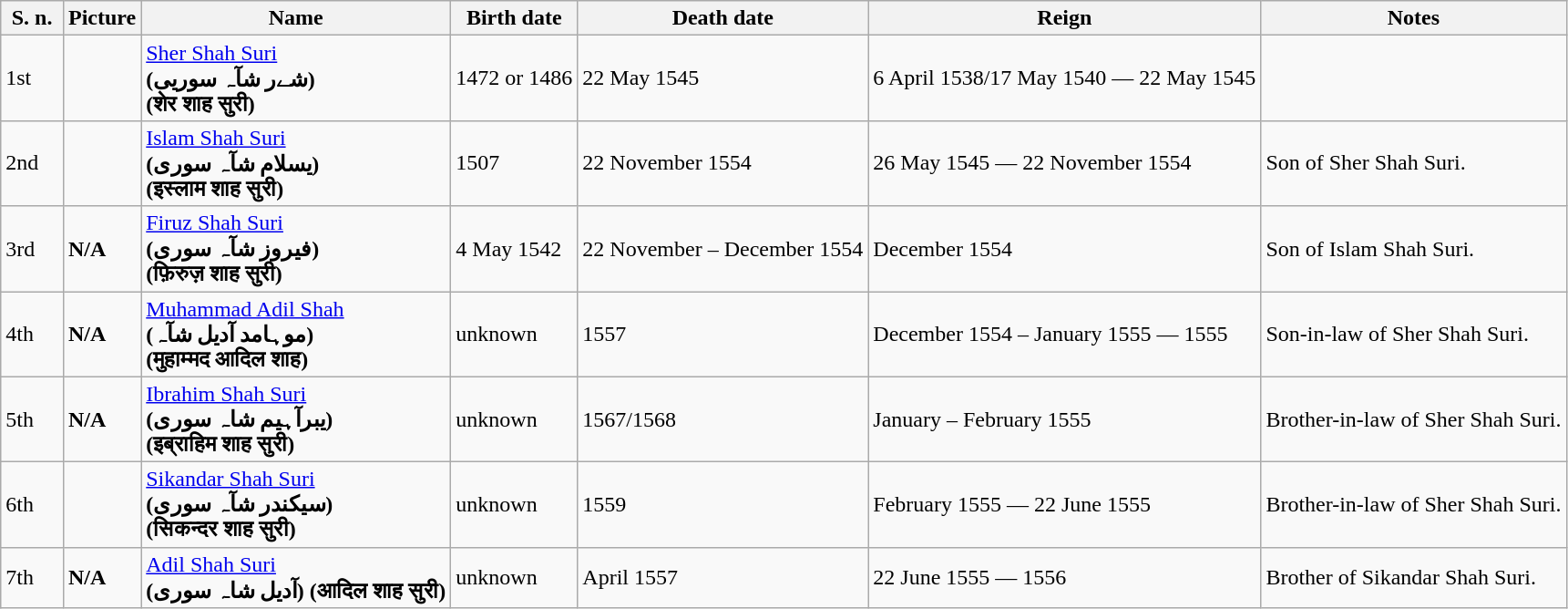<table class=wikitable>
<tr>
<th width="4%" bgcolor="#CEDFF2">S. n.</th>
<th bgcolor="#CEDFF2">Picture</th>
<th bgcolor="#CEDFF2">Name</th>
<th bgcolor="#CEDFF2">Birth date</th>
<th bgcolor="#CEDFF2">Death date</th>
<th bgcolor="#CEDFF2">Reign</th>
<th bgcolor="#CEDFF2">Notes</th>
</tr>
<tr>
<td>1st</td>
<td></td>
<td><a href='#'>Sher Shah Suri</a><br><strong>(شےر شآہ سوریی)</strong><br><strong>(शेर शाह सुरी)</strong></td>
<td>1472 or 1486</td>
<td>22 May 1545</td>
<td>6 April 1538/17 May 1540 — 22 May 1545</td>
<td></td>
</tr>
<tr>
<td>2nd</td>
<td></td>
<td><a href='#'>Islam Shah Suri</a><br><strong>(یسلام شآہ سوری)</strong><br><strong>(इस्लाम शाह सुरी)</strong></td>
<td>1507</td>
<td>22 November 1554</td>
<td>26 May 1545 — 22 November 1554</td>
<td>Son of Sher Shah Suri.</td>
</tr>
<tr>
<td>3rd</td>
<td><strong>N/A</strong></td>
<td><a href='#'>Firuz Shah Suri</a><br><strong>(فیروز شآہ سوری)</strong><br><strong>(फ़िरुज़ शाह सुरी)</strong></td>
<td>4 May 1542</td>
<td>22 November – December 1554</td>
<td>December 1554</td>
<td>Son of Islam Shah Suri.</td>
</tr>
<tr>
<td>4th</td>
<td><strong>N/A</strong></td>
<td><a href='#'>Muhammad Adil Shah</a><br><strong>(موہامد آدیل شآہ)</strong><br><strong>(मुहाम्मद आदिल शाह)</strong></td>
<td>unknown</td>
<td>1557</td>
<td>December 1554 – January 1555 — 1555</td>
<td>Son-in-law of Sher Shah Suri.</td>
</tr>
<tr>
<td>5th</td>
<td><strong>N/A</strong></td>
<td><a href='#'>Ibrahim Shah Suri</a><br><strong>(یبرآہیم شاہ سوری)</strong><br><strong>(इब्राहिम शाह सुरी)</strong></td>
<td>unknown</td>
<td>1567/1568</td>
<td>January – February 1555</td>
<td>Brother-in-law of Sher Shah Suri.</td>
</tr>
<tr>
<td>6th</td>
<td></td>
<td><a href='#'>Sikandar Shah Suri</a><br><strong>(سیکندر شآہ سوری)</strong><br><strong>(सिकन्दर शाह सुरी)</strong></td>
<td>unknown</td>
<td>1559</td>
<td>February 1555 — 22 June 1555</td>
<td>Brother-in-law of Sher Shah Suri.</td>
</tr>
<tr>
<td>7th</td>
<td><strong>N/A</strong></td>
<td><a href='#'>Adil Shah Suri</a><br><strong>(آدیل شاہ سوری)</strong>
<strong>(आदिल शाह सुरी)</strong></td>
<td>unknown</td>
<td>April 1557</td>
<td>22 June 1555 — 1556</td>
<td>Brother of Sikandar Shah Suri.</td>
</tr>
</table>
